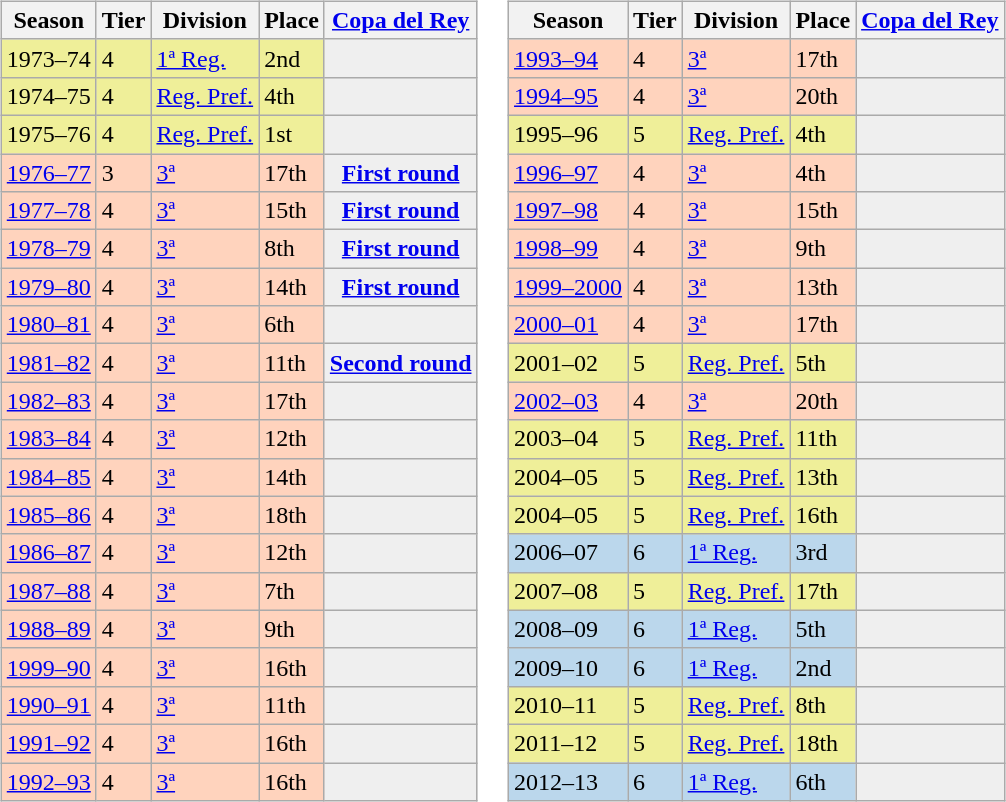<table>
<tr>
<td valign="top" width=0%><br><table class="wikitable">
<tr style="background:#f0f6fa;">
<th>Season</th>
<th>Tier</th>
<th>Division</th>
<th>Place</th>
<th><a href='#'>Copa del Rey</a></th>
</tr>
<tr>
<td style="background:#EFEF99;">1973–74</td>
<td style="background:#EFEF99;">4</td>
<td style="background:#EFEF99;"><a href='#'>1ª Reg.</a></td>
<td style="background:#EFEF99;">2nd</td>
<td style="background:#efefef;"></td>
</tr>
<tr>
<td style="background:#EFEF99;">1974–75</td>
<td style="background:#EFEF99;">4</td>
<td style="background:#EFEF99;"><a href='#'>Reg. Pref.</a></td>
<td style="background:#EFEF99;">4th</td>
<td style="background:#efefef;"></td>
</tr>
<tr>
<td style="background:#EFEF99;">1975–76</td>
<td style="background:#EFEF99;">4</td>
<td style="background:#EFEF99;"><a href='#'>Reg. Pref.</a></td>
<td style="background:#EFEF99;">1st</td>
<td style="background:#efefef;"></td>
</tr>
<tr>
<td style="background:#FFD3BD;"><a href='#'>1976–77</a></td>
<td style="background:#FFD3BD;">3</td>
<td style="background:#FFD3BD;"><a href='#'>3ª</a></td>
<td style="background:#FFD3BD;">17th</td>
<th style="background:#efefef;"><a href='#'>First round</a></th>
</tr>
<tr>
<td style="background:#FFD3BD;"><a href='#'>1977–78</a></td>
<td style="background:#FFD3BD;">4</td>
<td style="background:#FFD3BD;"><a href='#'>3ª</a></td>
<td style="background:#FFD3BD;">15th</td>
<th style="background:#efefef;"><a href='#'>First round</a></th>
</tr>
<tr>
<td style="background:#FFD3BD;"><a href='#'>1978–79</a></td>
<td style="background:#FFD3BD;">4</td>
<td style="background:#FFD3BD;"><a href='#'>3ª</a></td>
<td style="background:#FFD3BD;">8th</td>
<th style="background:#efefef;"><a href='#'>First round</a></th>
</tr>
<tr>
<td style="background:#FFD3BD;"><a href='#'>1979–80</a></td>
<td style="background:#FFD3BD;">4</td>
<td style="background:#FFD3BD;"><a href='#'>3ª</a></td>
<td style="background:#FFD3BD;">14th</td>
<th style="background:#efefef;"><a href='#'>First round</a></th>
</tr>
<tr>
<td style="background:#FFD3BD;"><a href='#'>1980–81</a></td>
<td style="background:#FFD3BD;">4</td>
<td style="background:#FFD3BD;"><a href='#'>3ª</a></td>
<td style="background:#FFD3BD;">6th</td>
<td style="background:#efefef;"></td>
</tr>
<tr>
<td style="background:#FFD3BD;"><a href='#'>1981–82</a></td>
<td style="background:#FFD3BD;">4</td>
<td style="background:#FFD3BD;"><a href='#'>3ª</a></td>
<td style="background:#FFD3BD;">11th</td>
<th style="background:#efefef;"><a href='#'>Second round</a></th>
</tr>
<tr>
<td style="background:#FFD3BD;"><a href='#'>1982–83</a></td>
<td style="background:#FFD3BD;">4</td>
<td style="background:#FFD3BD;"><a href='#'>3ª</a></td>
<td style="background:#FFD3BD;">17th</td>
<td style="background:#efefef;"></td>
</tr>
<tr>
<td style="background:#FFD3BD;"><a href='#'>1983–84</a></td>
<td style="background:#FFD3BD;">4</td>
<td style="background:#FFD3BD;"><a href='#'>3ª</a></td>
<td style="background:#FFD3BD;">12th</td>
<td style="background:#efefef;"></td>
</tr>
<tr>
<td style="background:#FFD3BD;"><a href='#'>1984–85</a></td>
<td style="background:#FFD3BD;">4</td>
<td style="background:#FFD3BD;"><a href='#'>3ª</a></td>
<td style="background:#FFD3BD;">14th</td>
<td style="background:#efefef;"></td>
</tr>
<tr>
<td style="background:#FFD3BD;"><a href='#'>1985–86</a></td>
<td style="background:#FFD3BD;">4</td>
<td style="background:#FFD3BD;"><a href='#'>3ª</a></td>
<td style="background:#FFD3BD;">18th</td>
<td style="background:#efefef;"></td>
</tr>
<tr>
<td style="background:#FFD3BD;"><a href='#'>1986–87</a></td>
<td style="background:#FFD3BD;">4</td>
<td style="background:#FFD3BD;"><a href='#'>3ª</a></td>
<td style="background:#FFD3BD;">12th</td>
<td style="background:#efefef;"></td>
</tr>
<tr>
<td style="background:#FFD3BD;"><a href='#'>1987–88</a></td>
<td style="background:#FFD3BD;">4</td>
<td style="background:#FFD3BD;"><a href='#'>3ª</a></td>
<td style="background:#FFD3BD;">7th</td>
<td style="background:#efefef;"></td>
</tr>
<tr>
<td style="background:#FFD3BD;"><a href='#'>1988–89</a></td>
<td style="background:#FFD3BD;">4</td>
<td style="background:#FFD3BD;"><a href='#'>3ª</a></td>
<td style="background:#FFD3BD;">9th</td>
<td style="background:#efefef;"></td>
</tr>
<tr>
<td style="background:#FFD3BD;"><a href='#'>1999–90</a></td>
<td style="background:#FFD3BD;">4</td>
<td style="background:#FFD3BD;"><a href='#'>3ª</a></td>
<td style="background:#FFD3BD;">16th</td>
<td style="background:#efefef;"></td>
</tr>
<tr>
<td style="background:#FFD3BD;"><a href='#'>1990–91</a></td>
<td style="background:#FFD3BD;">4</td>
<td style="background:#FFD3BD;"><a href='#'>3ª</a></td>
<td style="background:#FFD3BD;">11th</td>
<td style="background:#efefef;"></td>
</tr>
<tr>
<td style="background:#FFD3BD;"><a href='#'>1991–92</a></td>
<td style="background:#FFD3BD;">4</td>
<td style="background:#FFD3BD;"><a href='#'>3ª</a></td>
<td style="background:#FFD3BD;">16th</td>
<td style="background:#efefef;"></td>
</tr>
<tr>
<td style="background:#FFD3BD;"><a href='#'>1992–93</a></td>
<td style="background:#FFD3BD;">4</td>
<td style="background:#FFD3BD;"><a href='#'>3ª</a></td>
<td style="background:#FFD3BD;">16th</td>
<td style="background:#efefef;"></td>
</tr>
</table>
</td>
<td valign="top" width=0%><br><table class="wikitable">
<tr style="background:#f0f6fa;">
<th>Season</th>
<th>Tier</th>
<th>Division</th>
<th>Place</th>
<th><a href='#'>Copa del Rey</a></th>
</tr>
<tr>
<td style="background:#FFD3BD;"><a href='#'>1993–94</a></td>
<td style="background:#FFD3BD;">4</td>
<td style="background:#FFD3BD;"><a href='#'>3ª</a></td>
<td style="background:#FFD3BD;">17th</td>
<td style="background:#efefef;"></td>
</tr>
<tr>
<td style="background:#FFD3BD;"><a href='#'>1994–95</a></td>
<td style="background:#FFD3BD;">4</td>
<td style="background:#FFD3BD;"><a href='#'>3ª</a></td>
<td style="background:#FFD3BD;">20th</td>
<td style="background:#efefef;"></td>
</tr>
<tr>
<td style="background:#EFEF99;">1995–96</td>
<td style="background:#EFEF99;">5</td>
<td style="background:#EFEF99;"><a href='#'>Reg. Pref.</a></td>
<td style="background:#EFEF99;">4th</td>
<td style="background:#efefef;"></td>
</tr>
<tr>
<td style="background:#FFD3BD;"><a href='#'>1996–97</a></td>
<td style="background:#FFD3BD;">4</td>
<td style="background:#FFD3BD;"><a href='#'>3ª</a></td>
<td style="background:#FFD3BD;">4th</td>
<td style="background:#efefef;"></td>
</tr>
<tr>
<td style="background:#FFD3BD;"><a href='#'>1997–98</a></td>
<td style="background:#FFD3BD;">4</td>
<td style="background:#FFD3BD;"><a href='#'>3ª</a></td>
<td style="background:#FFD3BD;">15th</td>
<td style="background:#efefef;"></td>
</tr>
<tr>
<td style="background:#FFD3BD;"><a href='#'>1998–99</a></td>
<td style="background:#FFD3BD;">4</td>
<td style="background:#FFD3BD;"><a href='#'>3ª</a></td>
<td style="background:#FFD3BD;">9th</td>
<td style="background:#efefef;"></td>
</tr>
<tr>
<td style="background:#FFD3BD;"><a href='#'>1999–2000</a></td>
<td style="background:#FFD3BD;">4</td>
<td style="background:#FFD3BD;"><a href='#'>3ª</a></td>
<td style="background:#FFD3BD;">13th</td>
<td style="background:#efefef;"></td>
</tr>
<tr>
<td style="background:#FFD3BD;"><a href='#'>2000–01</a></td>
<td style="background:#FFD3BD;">4</td>
<td style="background:#FFD3BD;"><a href='#'>3ª</a></td>
<td style="background:#FFD3BD;">17th</td>
<td style="background:#efefef;"></td>
</tr>
<tr>
<td style="background:#EFEF99;">2001–02</td>
<td style="background:#EFEF99;">5</td>
<td style="background:#EFEF99;"><a href='#'>Reg. Pref.</a></td>
<td style="background:#EFEF99;">5th</td>
<td style="background:#efefef;"></td>
</tr>
<tr>
<td style="background:#FFD3BD;"><a href='#'>2002–03</a></td>
<td style="background:#FFD3BD;">4</td>
<td style="background:#FFD3BD;"><a href='#'>3ª</a></td>
<td style="background:#FFD3BD;">20th</td>
<td style="background:#efefef;"></td>
</tr>
<tr>
<td style="background:#EFEF99;">2003–04</td>
<td style="background:#EFEF99;">5</td>
<td style="background:#EFEF99;"><a href='#'>Reg. Pref.</a></td>
<td style="background:#EFEF99;">11th</td>
<td style="background:#efefef;"></td>
</tr>
<tr>
<td style="background:#EFEF99;">2004–05</td>
<td style="background:#EFEF99;">5</td>
<td style="background:#EFEF99;"><a href='#'>Reg. Pref.</a></td>
<td style="background:#EFEF99;">13th</td>
<td style="background:#efefef;"></td>
</tr>
<tr>
<td style="background:#EFEF99;">2004–05</td>
<td style="background:#EFEF99;">5</td>
<td style="background:#EFEF99;"><a href='#'>Reg. Pref.</a></td>
<td style="background:#EFEF99;">16th</td>
<td style="background:#efefef;"></td>
</tr>
<tr>
<td style="background:#BBD7EC;">2006–07</td>
<td style="background:#BBD7EC;">6</td>
<td style="background:#BBD7EC;"><a href='#'>1ª Reg.</a></td>
<td style="background:#BBD7EC;">3rd</td>
<td style="background:#efefef;"></td>
</tr>
<tr>
<td style="background:#EFEF99;">2007–08</td>
<td style="background:#EFEF99;">5</td>
<td style="background:#EFEF99;"><a href='#'>Reg. Pref.</a></td>
<td style="background:#EFEF99;">17th</td>
<td style="background:#efefef;"></td>
</tr>
<tr>
<td style="background:#BBD7EC;">2008–09</td>
<td style="background:#BBD7EC;">6</td>
<td style="background:#BBD7EC;"><a href='#'>1ª Reg.</a></td>
<td style="background:#BBD7EC;">5th</td>
<td style="background:#efefef;"></td>
</tr>
<tr>
<td style="background:#BBD7EC;">2009–10</td>
<td style="background:#BBD7EC;">6</td>
<td style="background:#BBD7EC;"><a href='#'>1ª Reg.</a></td>
<td style="background:#BBD7EC;">2nd</td>
<td style="background:#efefef;"></td>
</tr>
<tr>
<td style="background:#EFEF99;">2010–11</td>
<td style="background:#EFEF99;">5</td>
<td style="background:#EFEF99;"><a href='#'>Reg. Pref.</a></td>
<td style="background:#EFEF99;">8th</td>
<td style="background:#efefef;"></td>
</tr>
<tr>
<td style="background:#EFEF99;">2011–12</td>
<td style="background:#EFEF99;">5</td>
<td style="background:#EFEF99;"><a href='#'>Reg. Pref.</a></td>
<td style="background:#EFEF99;">18th</td>
<td style="background:#efefef;"></td>
</tr>
<tr>
<td style="background:#BBD7EC;">2012–13</td>
<td style="background:#BBD7EC;">6</td>
<td style="background:#BBD7EC;"><a href='#'>1ª Reg.</a></td>
<td style="background:#BBD7EC;">6th</td>
<td style="background:#efefef;"></td>
</tr>
</table>
</td>
</tr>
</table>
